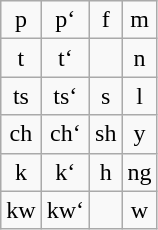<table class="wikitable" border="1" cellspacing="0" cellpadding="2" style="text-align: center">
<tr>
<td>p<br></td>
<td>p‘<br></td>
<td>f<br></td>
<td>m<br></td>
</tr>
<tr>
<td>t<br></td>
<td>t‘<br></td>
<td></td>
<td>n<br></td>
</tr>
<tr>
<td>ts<br></td>
<td>ts‘<br></td>
<td>s<br></td>
<td>l<br></td>
</tr>
<tr>
<td>ch<br></td>
<td>ch‘<br></td>
<td>sh<br></td>
<td>y<br></td>
</tr>
<tr>
<td>k<br></td>
<td>k‘<br></td>
<td>h<br></td>
<td>ng<br></td>
</tr>
<tr>
<td>kw<br></td>
<td>kw‘<br></td>
<td></td>
<td>w<br></td>
</tr>
</table>
